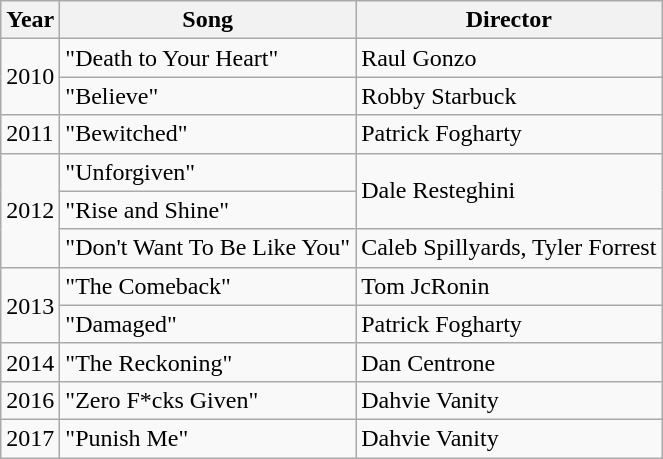<table class="wikitable">
<tr>
<th>Year</th>
<th>Song</th>
<th>Director</th>
</tr>
<tr>
<td rowspan="2">2010</td>
<td>"Death to Your Heart"</td>
<td>Raul Gonzo</td>
</tr>
<tr>
<td>"Believe"</td>
<td>Robby Starbuck</td>
</tr>
<tr>
<td>2011</td>
<td>"Bewitched"</td>
<td>Patrick Fogharty</td>
</tr>
<tr>
<td rowspan="3">2012</td>
<td>"Unforgiven"</td>
<td rowspan="2">Dale Resteghini</td>
</tr>
<tr>
<td>"Rise and Shine"</td>
</tr>
<tr>
<td>"Don't Want To Be Like You"</td>
<td>Caleb Spillyards, Tyler Forrest</td>
</tr>
<tr>
<td rowspan=2>2013</td>
<td>"The Comeback"</td>
<td>Tom JcRonin</td>
</tr>
<tr>
<td>"Damaged"</td>
<td>Patrick Fogharty</td>
</tr>
<tr>
<td>2014</td>
<td>"The Reckoning"</td>
<td>Dan Centrone</td>
</tr>
<tr>
<td>2016</td>
<td>"Zero F*cks Given"</td>
<td>Dahvie Vanity</td>
</tr>
<tr>
<td>2017</td>
<td>"Punish Me"</td>
<td>Dahvie Vanity</td>
</tr>
</table>
